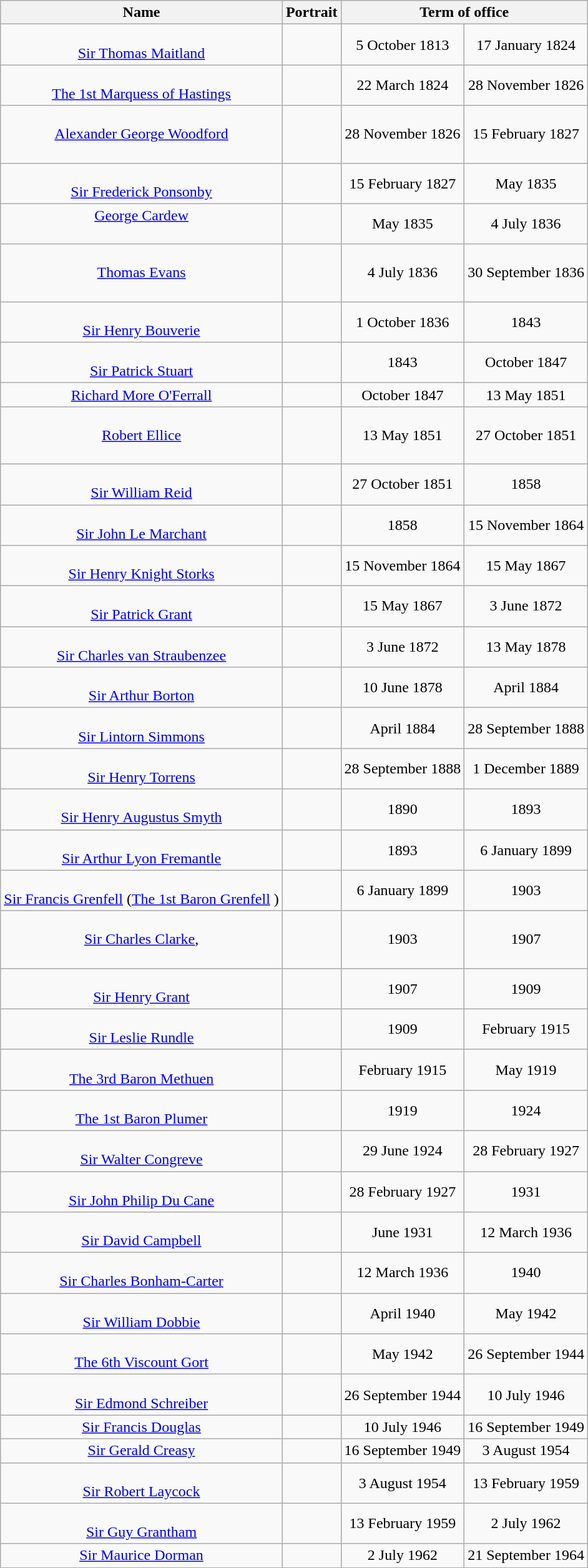<table class="wikitable" style="text-align:center;">
<tr>
<th>Name<br></th>
<th>Portrait</th>
<th colspan=2>Term of office</th>
</tr>
<tr>
<td><br> <a href='#'>Sir Thomas Maitland</a><br></td>
<td></td>
<td>5 October 1813</td>
<td>17 January 1824</td>
</tr>
<tr>
<td><br><a href='#'>The 1st Marquess of Hastings</a><br></td>
<td></td>
<td>22 March 1824</td>
<td>28 November 1826</td>
</tr>
<tr>
<td><br> <a href='#'>Alexander George Woodford</a><br><br></td>
<td></td>
<td>28 November 1826</td>
<td>15 February 1827</td>
</tr>
<tr>
<td><br> <a href='#'>Sir Frederick Ponsonby</a><br></td>
<td></td>
<td>15 February 1827</td>
<td>May 1835<br></td>
</tr>
<tr>
<td><a href='#'>George Cardew</a><br><br></td>
<td></td>
<td>May 1835</td>
<td>4 July 1836</td>
</tr>
<tr>
<td><br> <a href='#'>Thomas Evans</a><br><br></td>
<td></td>
<td>4 July 1836</td>
<td>30 September 1836</td>
</tr>
<tr>
<td><br> <a href='#'>Sir Henry Bouverie</a><br></td>
<td></td>
<td>1 October 1836</td>
<td>1843</td>
</tr>
<tr>
<td><br> <a href='#'>Sir Patrick Stuart</a><br></td>
<td></td>
<td>1843</td>
<td>October 1847</td>
</tr>
<tr>
<td><a href='#'>Richard More O'Ferrall</a><br></td>
<td></td>
<td>October 1847</td>
<td>13 May 1851</td>
</tr>
<tr>
<td><br> <a href='#'>Robert Ellice</a><br><br></td>
<td></td>
<td>13 May 1851</td>
<td>27 October 1851</td>
</tr>
<tr>
<td><br> <a href='#'>Sir William Reid</a><br></td>
<td></td>
<td>27 October 1851</td>
<td>1858</td>
</tr>
<tr>
<td><br> <a href='#'>Sir John Le Marchant</a><br></td>
<td></td>
<td>1858</td>
<td>15 November 1864</td>
</tr>
<tr>
<td><br> <a href='#'>Sir Henry Knight Storks</a><br></td>
<td></td>
<td>15 November 1864</td>
<td>15 May 1867</td>
</tr>
<tr>
<td><br> <a href='#'>Sir Patrick Grant</a><br></td>
<td></td>
<td>15 May 1867</td>
<td>3 June 1872</td>
</tr>
<tr>
<td><br> <a href='#'>Sir Charles van Straubenzee</a><br></td>
<td></td>
<td>3 June 1872</td>
<td>13 May 1878</td>
</tr>
<tr>
<td><br> <a href='#'>Sir Arthur Borton</a><br></td>
<td></td>
<td>10 June 1878</td>
<td>April 1884</td>
</tr>
<tr>
<td><br> <a href='#'>Sir Lintorn Simmons</a><br></td>
<td></td>
<td>April 1884</td>
<td>28 September 1888</td>
</tr>
<tr>
<td><br> <a href='#'>Sir Henry Torrens</a><br></td>
<td></td>
<td>28 September 1888</td>
<td>1 December 1889</td>
</tr>
<tr>
<td><br> <a href='#'>Sir Henry Augustus Smyth</a><br></td>
<td></td>
<td>1890</td>
<td>1893</td>
</tr>
<tr>
<td><br> <a href='#'>Sir Arthur Lyon Fremantle</a><br></td>
<td></td>
<td>1893</td>
<td>6 January 1899</td>
</tr>
<tr>
<td><br> <a href='#'>Sir Francis Grenfell</a> (<a href='#'>The 1st Baron Grenfell</a> )<br></td>
<td></td>
<td>6 January 1899</td>
<td>1903</td>
</tr>
<tr>
<td><br> <a href='#'>Sir Charles Clarke</a>,<br> <br></td>
<td></td>
<td>1903</td>
<td>1907</td>
</tr>
<tr>
<td><br> <a href='#'>Sir Henry Grant</a><br></td>
<td></td>
<td>1907</td>
<td>1909</td>
</tr>
<tr>
<td><br> <a href='#'>Sir Leslie Rundle</a><br></td>
<td></td>
<td>1909</td>
<td>February 1915</td>
</tr>
<tr>
<td><br> <a href='#'>The 3rd Baron Methuen</a><br></td>
<td></td>
<td>February 1915</td>
<td>May 1919</td>
</tr>
<tr>
<td><br> <a href='#'>The 1st Baron Plumer</a><br></td>
<td></td>
<td>1919</td>
<td>1924</td>
</tr>
<tr>
<td><br> <a href='#'>Sir Walter Congreve</a><br></td>
<td></td>
<td>29 June 1924</td>
<td>28 February 1927</td>
</tr>
<tr>
<td><br> <a href='#'>Sir John Philip Du Cane</a><br></td>
<td></td>
<td>28 February 1927</td>
<td>1931</td>
</tr>
<tr>
<td><br> <a href='#'>Sir David Campbell</a><br></td>
<td></td>
<td>June 1931</td>
<td>12 March 1936</td>
</tr>
<tr>
<td><br> <a href='#'>Sir Charles Bonham-Carter</a><br></td>
<td></td>
<td>12 March 1936</td>
<td>1940</td>
</tr>
<tr>
<td><br> <a href='#'>Sir William Dobbie</a><br></td>
<td></td>
<td>April 1940</td>
<td>May 1942</td>
</tr>
<tr>
<td><br> <a href='#'>The 6th Viscount Gort</a><br></td>
<td></td>
<td>May 1942</td>
<td>26 September 1944</td>
</tr>
<tr>
<td><br> <a href='#'>Sir Edmond Schreiber</a><br></td>
<td></td>
<td>26 September 1944</td>
<td>10 July 1946</td>
</tr>
<tr>
<td><a href='#'>Sir Francis Douglas</a><br></td>
<td></td>
<td>10 July 1946</td>
<td>16 September 1949</td>
</tr>
<tr>
<td><a href='#'>Sir Gerald Creasy</a><br></td>
<td></td>
<td>16 September 1949</td>
<td>3 August 1954</td>
</tr>
<tr>
<td><br> <a href='#'>Sir Robert Laycock</a><br></td>
<td></td>
<td>3 August 1954</td>
<td>13 February 1959</td>
</tr>
<tr>
<td><br> <a href='#'>Sir Guy Grantham</a><br></td>
<td></td>
<td>13 February 1959</td>
<td>2 July 1962</td>
</tr>
<tr>
<td><a href='#'>Sir Maurice Dorman</a><br></td>
<td></td>
<td>2 July 1962</td>
<td>21 September 1964</td>
</tr>
</table>
